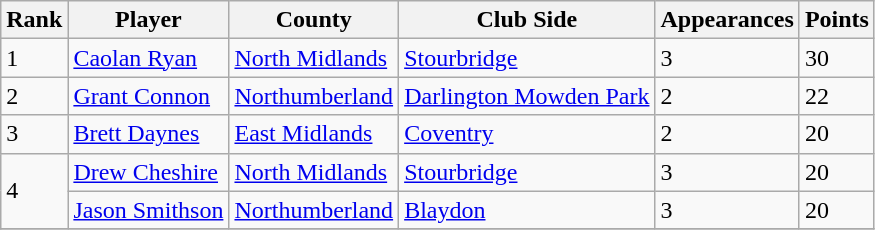<table class="wikitable">
<tr>
<th>Rank</th>
<th>Player</th>
<th>County</th>
<th>Club Side</th>
<th>Appearances</th>
<th>Points</th>
</tr>
<tr>
<td>1</td>
<td> <a href='#'>Caolan Ryan</a></td>
<td><a href='#'>North Midlands</a></td>
<td><a href='#'>Stourbridge</a></td>
<td>3</td>
<td>30</td>
</tr>
<tr>
<td>2</td>
<td> <a href='#'>Grant Connon</a></td>
<td><a href='#'>Northumberland</a></td>
<td><a href='#'>Darlington Mowden Park</a></td>
<td>2</td>
<td>22</td>
</tr>
<tr>
<td>3</td>
<td> <a href='#'>Brett Daynes</a></td>
<td><a href='#'>East Midlands</a></td>
<td><a href='#'>Coventry</a></td>
<td>2</td>
<td>20</td>
</tr>
<tr>
<td rowspan=2>4</td>
<td> <a href='#'>Drew Cheshire</a></td>
<td><a href='#'>North Midlands</a></td>
<td><a href='#'>Stourbridge</a></td>
<td>3</td>
<td>20</td>
</tr>
<tr>
<td> <a href='#'>Jason Smithson</a></td>
<td><a href='#'>Northumberland</a></td>
<td><a href='#'>Blaydon</a></td>
<td>3</td>
<td>20</td>
</tr>
<tr>
</tr>
</table>
